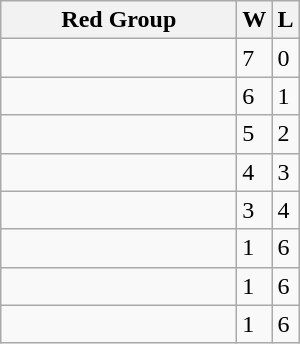<table class="wikitable">
<tr>
<th width=150>Red Group</th>
<th>W</th>
<th>L</th>
</tr>
<tr>
<td></td>
<td>7</td>
<td>0</td>
</tr>
<tr>
<td></td>
<td>6</td>
<td>1</td>
</tr>
<tr>
<td></td>
<td>5</td>
<td>2</td>
</tr>
<tr>
<td></td>
<td>4</td>
<td>3</td>
</tr>
<tr>
<td></td>
<td>3</td>
<td>4</td>
</tr>
<tr>
<td></td>
<td>1</td>
<td>6</td>
</tr>
<tr>
<td></td>
<td>1</td>
<td>6</td>
</tr>
<tr>
<td></td>
<td>1</td>
<td>6</td>
</tr>
</table>
